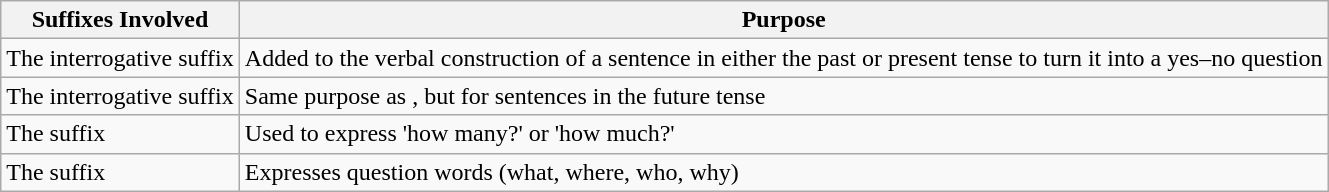<table class="wikitable">
<tr>
<th>Suffixes Involved</th>
<th>Purpose</th>
</tr>
<tr>
<td>The interrogative suffix </td>
<td>Added to the verbal construction of a sentence in either the past or present tense to turn it into a yes–no question</td>
</tr>
<tr>
<td>The interrogative suffix </td>
<td>Same purpose as , but for sentences in the future tense</td>
</tr>
<tr>
<td>The suffix </td>
<td>Used to express 'how many?' or 'how much?'</td>
</tr>
<tr>
<td>The suffix </td>
<td>Expresses question words (what, where, who, why)</td>
</tr>
</table>
